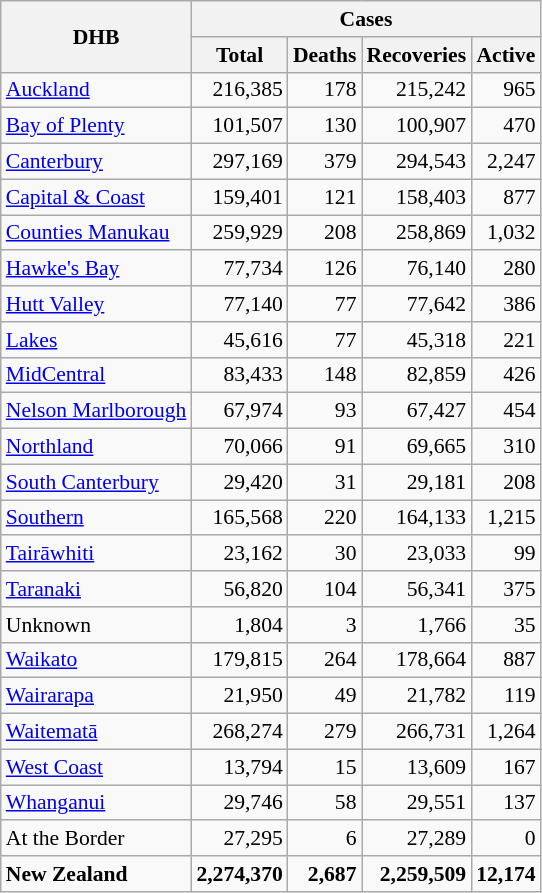<table class="wikitable sortable" style="text-align:right; font-size:90%">
<tr>
<th rowspan="2">DHB</th>
<th colspan="4">Cases</th>
</tr>
<tr>
<th>Total</th>
<th>Deaths</th>
<th>Recoveries</th>
<th>Active</th>
</tr>
<tr>
<td style="text-align:left;"><a href='#'>Auckland</a></td>
<td>216,385</td>
<td>178</td>
<td>215,242</td>
<td>965</td>
</tr>
<tr>
<td style="text-align:left;"><a href='#'>Bay of Plenty</a></td>
<td>101,507</td>
<td>130</td>
<td>100,907</td>
<td>470</td>
</tr>
<tr>
<td style="text-align:left;"><a href='#'>Canterbury</a></td>
<td>297,169</td>
<td>379</td>
<td>294,543</td>
<td>2,247</td>
</tr>
<tr>
<td style="text-align:left;"><a href='#'>Capital & Coast</a></td>
<td>159,401</td>
<td>121</td>
<td>158,403</td>
<td>877</td>
</tr>
<tr>
<td style="text-align:left;"><a href='#'>Counties Manukau</a></td>
<td>259,929</td>
<td>208</td>
<td>258,869</td>
<td>1,032</td>
</tr>
<tr>
<td style="text-align:left;"><a href='#'>Hawke's Bay</a></td>
<td>77,734</td>
<td>126</td>
<td>76,140</td>
<td>280</td>
</tr>
<tr>
<td style="text-align:left;"><a href='#'>Hutt Valley</a></td>
<td>77,140</td>
<td>77</td>
<td>77,642</td>
<td>386</td>
</tr>
<tr>
<td style="text-align:left;"><a href='#'>Lakes</a></td>
<td>45,616</td>
<td>77</td>
<td>45,318</td>
<td>221</td>
</tr>
<tr>
<td style="text-align:left;"><a href='#'>MidCentral</a></td>
<td>83,433</td>
<td>148</td>
<td>82,859</td>
<td>426</td>
</tr>
<tr>
<td style="text-align:left;"><a href='#'>Nelson Marlborough</a></td>
<td>67,974</td>
<td>93</td>
<td>67,427</td>
<td>454</td>
</tr>
<tr>
<td style="text-align:left;"><a href='#'>Northland</a></td>
<td>70,066</td>
<td>91</td>
<td>69,665</td>
<td>310</td>
</tr>
<tr>
<td style="text-align:left;"><a href='#'>South Canterbury</a></td>
<td>29,420</td>
<td>31</td>
<td>29,181</td>
<td>208</td>
</tr>
<tr>
<td style="text-align:left;"><a href='#'>Southern</a></td>
<td>165,568</td>
<td>220</td>
<td>164,133</td>
<td>1,215</td>
</tr>
<tr>
<td style="text-align:left;"><a href='#'>Tairāwhiti</a></td>
<td>23,162</td>
<td>30</td>
<td>23,033</td>
<td>99</td>
</tr>
<tr>
<td style="text-align:left;"><a href='#'>Taranaki</a></td>
<td>56,820</td>
<td>104</td>
<td>56,341</td>
<td>375</td>
</tr>
<tr>
<td style="text-align:left;">Unknown</td>
<td>1,804</td>
<td>3</td>
<td>1,766</td>
<td>35</td>
</tr>
<tr>
<td style="text-align:left;"><a href='#'>Waikato</a></td>
<td>179,815</td>
<td>264</td>
<td>178,664</td>
<td>887</td>
</tr>
<tr>
<td style="text-align:left;"><a href='#'>Wairarapa</a></td>
<td>21,950</td>
<td>49</td>
<td>21,782</td>
<td>119</td>
</tr>
<tr>
<td style="text-align:left;"><a href='#'>Waitematā</a></td>
<td>268,274</td>
<td>279</td>
<td>266,731</td>
<td>1,264</td>
</tr>
<tr>
<td style="text-align:left;"><a href='#'>West Coast</a></td>
<td>13,794</td>
<td>15</td>
<td>13,609</td>
<td>167</td>
</tr>
<tr>
<td style="text-align:left;"><a href='#'>Whanganui</a></td>
<td>29,746</td>
<td>58</td>
<td>29,551</td>
<td>137</td>
</tr>
<tr>
<td style="text-align:left;">At the Border</td>
<td>27,295</td>
<td>6</td>
<td>27,289</td>
<td>0</td>
</tr>
<tr>
<td style="text-align:left;"><strong>New Zealand</strong></td>
<td><strong>2,274,370</strong></td>
<td><strong>2,687</strong></td>
<td><strong>2,259,509</strong></td>
<td><strong>12,174</strong></td>
</tr>
</table>
